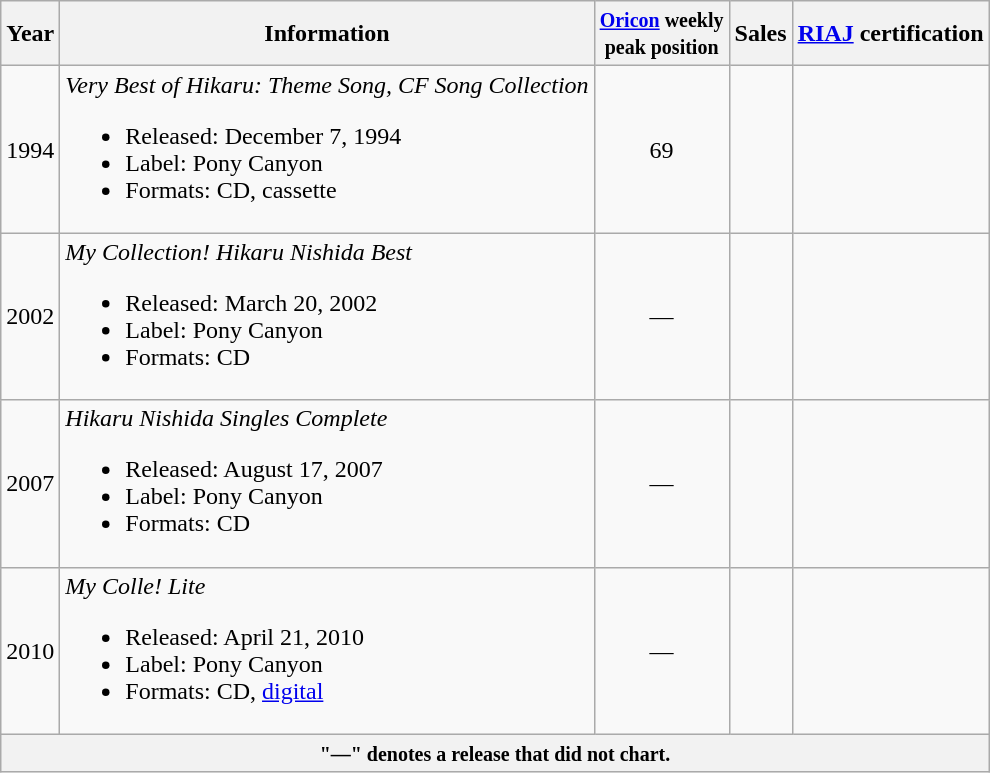<table class="wikitable">
<tr>
<th>Year</th>
<th>Information</th>
<th><small><a href='#'>Oricon</a> weekly<br>peak position</small></th>
<th>Sales<br></th>
<th><a href='#'>RIAJ</a> certification</th>
</tr>
<tr>
<td>1994</td>
<td><em>Very Best of Hikaru: Theme Song, CF Song Collection</em><br><ul><li>Released: December 7, 1994</li><li>Label: Pony Canyon</li><li>Formats: CD, cassette</li></ul></td>
<td style="text-align:center;">69</td>
<td align="left"></td>
<td align="left"></td>
</tr>
<tr>
<td>2002</td>
<td><em>My Collection! Hikaru Nishida Best</em><br><ul><li>Released: March 20, 2002</li><li>Label: Pony Canyon</li><li>Formats: CD</li></ul></td>
<td style="text-align:center;">—</td>
<td align="left"></td>
<td align="left"></td>
</tr>
<tr>
<td>2007</td>
<td><em>Hikaru Nishida Singles Complete</em><br><ul><li>Released: August 17, 2007</li><li>Label: Pony Canyon</li><li>Formats: CD</li></ul></td>
<td style="text-align:center;">—</td>
<td align="left"></td>
<td align="left"></td>
</tr>
<tr>
<td>2010</td>
<td><em>My Colle! Lite</em><br><ul><li>Released: April 21, 2010</li><li>Label: Pony Canyon</li><li>Formats: CD, <a href='#'>digital</a></li></ul></td>
<td style="text-align:center;">—</td>
<td align="left"></td>
<td align="left"></td>
</tr>
<tr>
<th colspan="5"><small>"—" denotes a release that did not chart.</small></th>
</tr>
</table>
